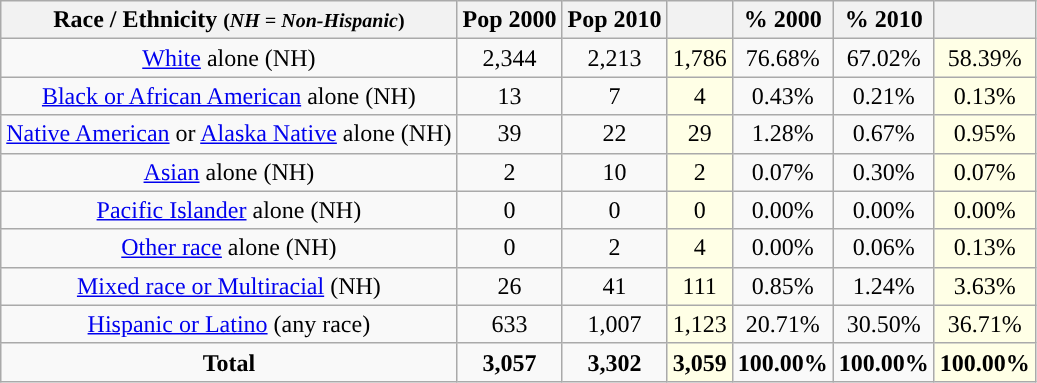<table class="wikitable" style="text-align:center;">
<tr>
<th>Race / Ethnicity <small>(<em>NH = Non-Hispanic</em>)</small></th>
<th>Pop 2000</th>
<th>Pop 2010</th>
<th></th>
<th>% 2000</th>
<th>% 2010</th>
<th></th>
</tr>
<tr>
<td><a href='#'>White</a> alone (NH)</td>
<td>2,344</td>
<td>2,213</td>
<td style='background: #ffffe6;'>1,786</td>
<td>76.68%</td>
<td>67.02%</td>
<td style='background: #ffffe6;'>58.39%</td>
</tr>
<tr>
<td><a href='#'>Black or African American</a> alone (NH)</td>
<td>13</td>
<td>7</td>
<td style='background: #ffffe6;'>4</td>
<td>0.43%</td>
<td>0.21%</td>
<td style='background: #ffffe6;'>0.13%</td>
</tr>
<tr>
<td><a href='#'>Native American</a> or <a href='#'>Alaska Native</a> alone (NH)</td>
<td>39</td>
<td>22</td>
<td style='background: #ffffe6;'>29</td>
<td>1.28%</td>
<td>0.67%</td>
<td style='background: #ffffe6;'>0.95%</td>
</tr>
<tr>
<td><a href='#'>Asian</a> alone (NH)</td>
<td>2</td>
<td>10</td>
<td style='background: #ffffe6;'>2</td>
<td>0.07%</td>
<td>0.30%</td>
<td style='background: #ffffe6;'>0.07%</td>
</tr>
<tr>
<td><a href='#'>Pacific Islander</a> alone (NH)</td>
<td>0</td>
<td>0</td>
<td style='background: #ffffe6;'>0</td>
<td>0.00%</td>
<td>0.00%</td>
<td style='background: #ffffe6;'>0.00%</td>
</tr>
<tr>
<td><a href='#'>Other race</a> alone (NH)</td>
<td>0</td>
<td>2</td>
<td style='background: #ffffe6;'>4</td>
<td>0.00%</td>
<td>0.06%</td>
<td style='background: #ffffe6;'>0.13%</td>
</tr>
<tr>
<td><a href='#'>Mixed race or Multiracial</a> (NH)</td>
<td>26</td>
<td>41</td>
<td style='background: #ffffe6;'>111</td>
<td>0.85%</td>
<td>1.24%</td>
<td style='background: #ffffe6;'>3.63%</td>
</tr>
<tr>
<td><a href='#'>Hispanic or Latino</a> (any race)</td>
<td>633</td>
<td>1,007</td>
<td style='background: #ffffe6;'>1,123</td>
<td>20.71%</td>
<td>30.50%</td>
<td style='background: #ffffe6;'>36.71%</td>
</tr>
<tr>
<td><strong>Total</strong></td>
<td><strong>3,057</strong></td>
<td><strong>3,302</strong></td>
<td style='background: #ffffe6;'><strong>3,059</strong></td>
<td><strong>100.00%</strong></td>
<td><strong>100.00%</strong></td>
<td style='background: #ffffe6;'><strong>100.00%</strong></td>
</tr>
</table>
